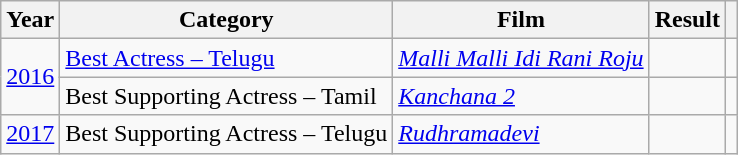<table class="wikitable sortable plainrowheaders">
<tr>
<th scope="col">Year</th>
<th scope="col">Category</th>
<th scope="col">Film</th>
<th scope="col">Result</th>
<th scope="col" class="unsortable"></th>
</tr>
<tr>
<td rowspan="2"><a href='#'>2016</a></td>
<td><a href='#'>Best Actress – Telugu</a></td>
<td><em><a href='#'>Malli Malli Idi Rani Roju</a></em></td>
<td></td>
<td></td>
</tr>
<tr>
<td>Best Supporting Actress – Tamil</td>
<td><em><a href='#'>Kanchana 2</a></em></td>
<td></td>
<td></td>
</tr>
<tr>
<td><a href='#'>2017</a></td>
<td>Best Supporting Actress – Telugu</td>
<td><em><a href='#'>Rudhramadevi</a></em></td>
<td></td>
<td></td>
</tr>
</table>
